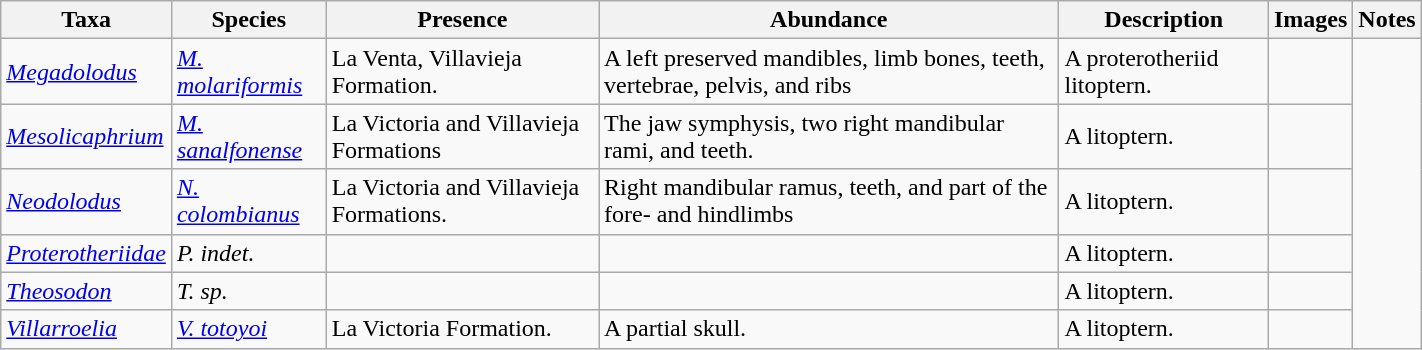<table class="wikitable sortable" align="center" width="75%">
<tr>
<th>Taxa</th>
<th>Species</th>
<th>Presence</th>
<th>Abundance</th>
<th>Description</th>
<th>Images</th>
<th>Notes</th>
</tr>
<tr>
<td><em><a href='#'>Megadolodus</a></em></td>
<td><em><a href='#'>M. molariformis</a></em></td>
<td>La Venta, Villavieja Formation.</td>
<td>A left preserved mandibles, limb bones, teeth, vertebrae, pelvis, and ribs</td>
<td>A proterotheriid litoptern.</td>
<td></td>
<td rowspan = "6"></td>
</tr>
<tr>
<td><em><a href='#'>Mesolicaphrium</a></em></td>
<td><em><a href='#'>M. sanalfonense</a></em></td>
<td>La Victoria and Villavieja Formations</td>
<td>The jaw symphysis, two right mandibular rami, and teeth.</td>
<td>A litoptern.</td>
<td></td>
</tr>
<tr>
<td><em><a href='#'>Neodolodus</a></em></td>
<td><em><a href='#'>N. colombianus</a></em></td>
<td>La Victoria and Villavieja Formations.</td>
<td>Right mandibular ramus, teeth, and part of the fore- and hindlimbs</td>
<td>A litoptern.</td>
<td></td>
</tr>
<tr>
<td><em><a href='#'>Proterotheriidae</a></em></td>
<td><em>P. indet.</em></td>
<td></td>
<td></td>
<td>A litoptern.</td>
<td></td>
</tr>
<tr>
<td><em><a href='#'>Theosodon</a></em></td>
<td><em>T. sp.</em></td>
<td></td>
<td></td>
<td>A litoptern.</td>
<td></td>
</tr>
<tr>
<td><em><a href='#'>Villarroelia</a></em></td>
<td><em><a href='#'>V. totoyoi</a></em></td>
<td>La Victoria Formation.</td>
<td>A partial skull.</td>
<td>A litoptern.</td>
<td></td>
</tr>
</table>
